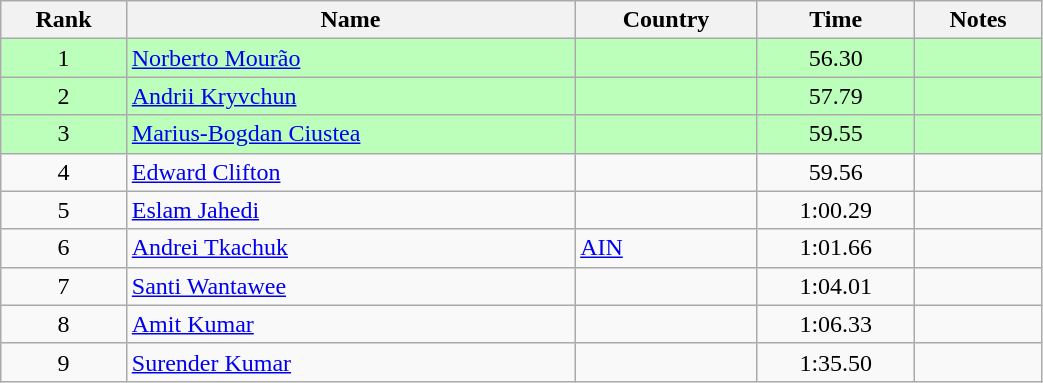<table class="wikitable" style="text-align:center;width: 55%">
<tr>
<th>Rank</th>
<th>Name</th>
<th>Country</th>
<th>Time</th>
<th>Notes</th>
</tr>
<tr bgcolor=bbffbb>
<td>1</td>
<td align="left"><a href='#'>Norberto Mourão</a></td>
<td align="left"></td>
<td>56.30</td>
<td></td>
</tr>
<tr bgcolor=bbffbb>
<td>2</td>
<td align="left"><a href='#'>Andrii Kryvchun</a></td>
<td align="left"></td>
<td>57.79</td>
<td></td>
</tr>
<tr bgcolor=bbffbb>
<td>3</td>
<td align="left"><a href='#'>Marius-Bogdan Ciustea</a></td>
<td align="left"></td>
<td>59.55</td>
<td></td>
</tr>
<tr>
<td>4</td>
<td align="left"><a href='#'>Edward Clifton</a></td>
<td align="left"></td>
<td>59.56</td>
<td></td>
</tr>
<tr>
<td>5</td>
<td align="left"><a href='#'>Eslam Jahedi</a></td>
<td align="left"></td>
<td>1:00.29</td>
<td></td>
</tr>
<tr>
<td>6</td>
<td align="left"><a href='#'>Andrei Tkachuk</a></td>
<td align="left"> <a href='#'>AIN</a></td>
<td>1:01.66</td>
<td></td>
</tr>
<tr>
<td>7</td>
<td align="left"><a href='#'>Santi Wantawee</a></td>
<td align="left"></td>
<td>1:04.01</td>
<td></td>
</tr>
<tr>
<td>8</td>
<td align="left"><a href='#'>Amit Kumar</a></td>
<td align="left"></td>
<td>1:06.33</td>
<td></td>
</tr>
<tr>
<td>9</td>
<td align="left"><a href='#'>Surender Kumar</a></td>
<td align="left"></td>
<td>1:35.50</td>
<td></td>
</tr>
</table>
